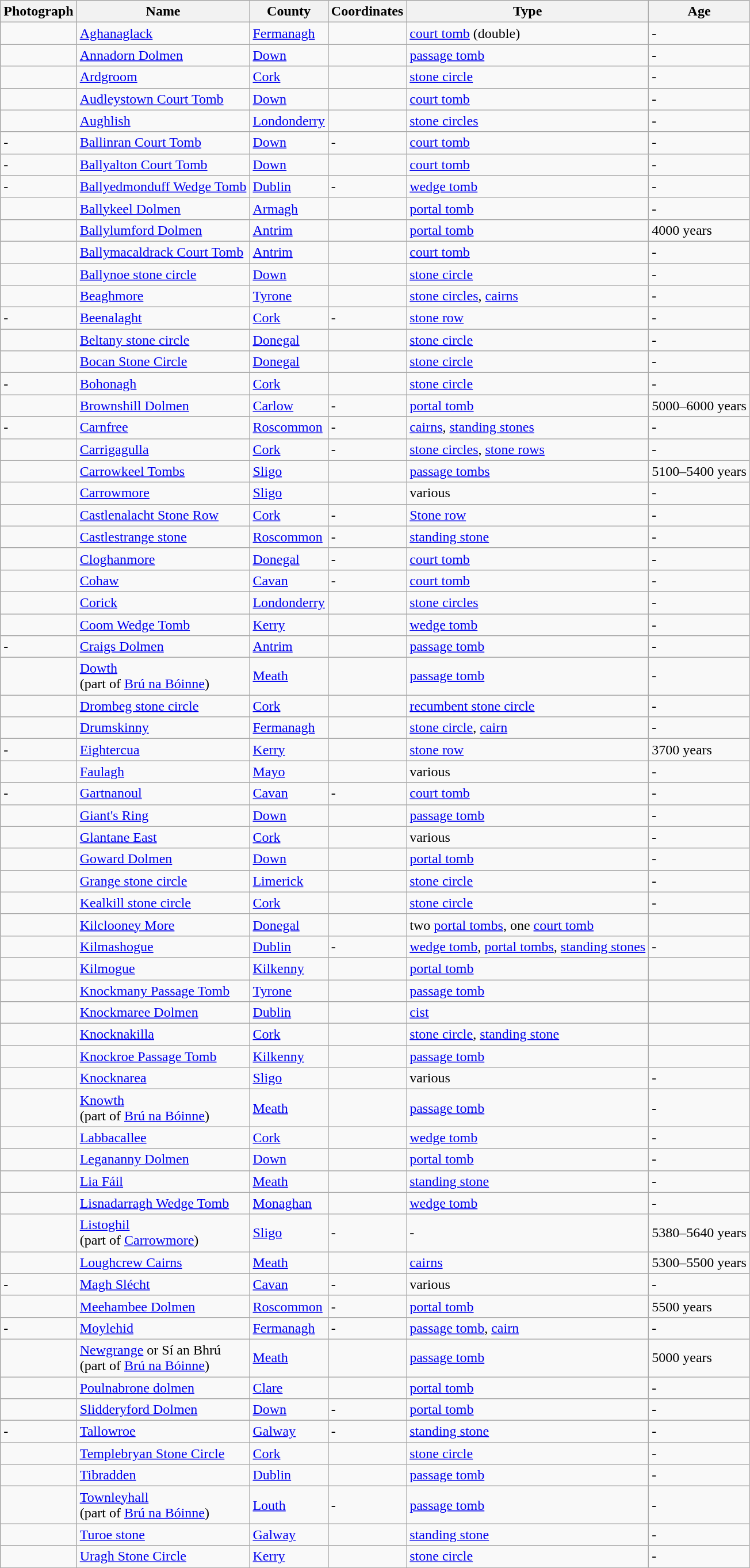<table class="wikitable sortable">
<tr>
<th class="unsortable">Photograph</th>
<th>Name</th>
<th>County</th>
<th>Coordinates</th>
<th>Type</th>
<th>Age</th>
</tr>
<tr>
<td></td>
<td><a href='#'>Aghanaglack</a></td>
<td><a href='#'>Fermanagh</a></td>
<td></td>
<td><a href='#'>court tomb</a> (double)</td>
<td>-</td>
</tr>
<tr>
<td></td>
<td><a href='#'>Annadorn Dolmen</a></td>
<td><a href='#'>Down</a></td>
<td></td>
<td><a href='#'>passage tomb</a></td>
<td>-</td>
</tr>
<tr>
<td></td>
<td><a href='#'>Ardgroom</a></td>
<td><a href='#'>Cork</a></td>
<td></td>
<td><a href='#'>stone circle</a></td>
<td>-</td>
</tr>
<tr>
<td></td>
<td><a href='#'>Audleystown Court Tomb</a></td>
<td><a href='#'>Down</a></td>
<td></td>
<td><a href='#'>court tomb</a></td>
<td>-</td>
</tr>
<tr>
<td></td>
<td><a href='#'>Aughlish</a></td>
<td><a href='#'>Londonderry</a></td>
<td></td>
<td><a href='#'>stone circles</a></td>
<td>-</td>
</tr>
<tr>
<td>-</td>
<td><a href='#'>Ballinran Court Tomb</a></td>
<td><a href='#'>Down</a></td>
<td>-</td>
<td><a href='#'>court tomb</a></td>
<td>-</td>
</tr>
<tr>
<td>-</td>
<td><a href='#'>Ballyalton Court Tomb</a></td>
<td><a href='#'>Down</a></td>
<td></td>
<td><a href='#'>court tomb</a></td>
<td>-</td>
</tr>
<tr>
<td>-</td>
<td><a href='#'>Ballyedmonduff Wedge Tomb</a></td>
<td><a href='#'>Dublin</a></td>
<td>-</td>
<td><a href='#'>wedge tomb</a></td>
<td>-</td>
</tr>
<tr>
<td></td>
<td><a href='#'>Ballykeel Dolmen</a></td>
<td><a href='#'>Armagh</a></td>
<td></td>
<td><a href='#'>portal tomb</a></td>
<td>-</td>
</tr>
<tr>
<td></td>
<td><a href='#'>Ballylumford Dolmen</a></td>
<td><a href='#'>Antrim</a></td>
<td></td>
<td><a href='#'>portal tomb</a></td>
<td>4000 years</td>
</tr>
<tr>
<td></td>
<td><a href='#'>Ballymacaldrack Court Tomb</a></td>
<td><a href='#'>Antrim</a></td>
<td></td>
<td><a href='#'>court tomb</a></td>
<td>-</td>
</tr>
<tr>
<td></td>
<td><a href='#'>Ballynoe stone circle</a></td>
<td><a href='#'>Down</a></td>
<td></td>
<td><a href='#'>stone circle</a></td>
<td>-</td>
</tr>
<tr>
<td></td>
<td><a href='#'>Beaghmore</a></td>
<td><a href='#'>Tyrone</a></td>
<td></td>
<td><a href='#'>stone circles</a>, <a href='#'>cairns</a></td>
<td>-</td>
</tr>
<tr>
<td>-</td>
<td><a href='#'>Beenalaght</a></td>
<td><a href='#'>Cork</a></td>
<td>-</td>
<td><a href='#'>stone row</a></td>
<td>-</td>
</tr>
<tr>
<td></td>
<td><a href='#'>Beltany stone circle</a></td>
<td><a href='#'>Donegal</a></td>
<td></td>
<td><a href='#'>stone circle</a></td>
<td>-</td>
</tr>
<tr>
<td></td>
<td><a href='#'>Bocan Stone Circle</a></td>
<td><a href='#'>Donegal</a></td>
<td></td>
<td><a href='#'>stone circle</a></td>
<td>-</td>
</tr>
<tr>
<td>-</td>
<td><a href='#'>Bohonagh</a></td>
<td><a href='#'>Cork</a></td>
<td></td>
<td><a href='#'>stone circle</a></td>
<td>-</td>
</tr>
<tr>
<td></td>
<td><a href='#'>Brownshill Dolmen</a></td>
<td><a href='#'>Carlow</a></td>
<td>-</td>
<td><a href='#'>portal tomb</a></td>
<td>5000–6000 years</td>
</tr>
<tr>
<td>-</td>
<td><a href='#'>Carnfree</a></td>
<td><a href='#'>Roscommon</a></td>
<td>-</td>
<td><a href='#'>cairns</a>, <a href='#'>standing stones</a></td>
<td>-</td>
</tr>
<tr>
<td></td>
<td><a href='#'>Carrigagulla</a></td>
<td><a href='#'>Cork</a></td>
<td>-</td>
<td><a href='#'>stone circles</a>, <a href='#'>stone rows</a></td>
<td>-</td>
</tr>
<tr>
<td></td>
<td><a href='#'>Carrowkeel Tombs</a></td>
<td><a href='#'>Sligo</a></td>
<td></td>
<td><a href='#'>passage tombs</a></td>
<td>5100–5400 years</td>
</tr>
<tr>
<td></td>
<td><a href='#'>Carrowmore</a></td>
<td><a href='#'>Sligo</a></td>
<td></td>
<td>various</td>
<td>-</td>
</tr>
<tr>
<td></td>
<td><a href='#'>Castlenalacht Stone Row</a></td>
<td><a href='#'>Cork</a></td>
<td>-</td>
<td><a href='#'>Stone row</a></td>
<td>-</td>
</tr>
<tr>
<td></td>
<td><a href='#'>Castlestrange stone</a></td>
<td><a href='#'>Roscommon</a></td>
<td>-</td>
<td><a href='#'>standing stone</a></td>
<td>-</td>
</tr>
<tr>
<td></td>
<td><a href='#'>Cloghanmore</a></td>
<td><a href='#'>Donegal</a></td>
<td>-</td>
<td><a href='#'>court tomb</a></td>
<td>-</td>
</tr>
<tr>
<td></td>
<td><a href='#'>Cohaw</a></td>
<td><a href='#'>Cavan</a></td>
<td>-</td>
<td><a href='#'>court tomb</a></td>
<td>-</td>
</tr>
<tr>
<td></td>
<td><a href='#'>Corick</a></td>
<td><a href='#'>Londonderry</a></td>
<td></td>
<td><a href='#'>stone circles</a></td>
<td>-</td>
</tr>
<tr>
<td></td>
<td><a href='#'>Coom Wedge Tomb</a></td>
<td><a href='#'>Kerry</a></td>
<td></td>
<td><a href='#'>wedge tomb</a></td>
<td>-</td>
</tr>
<tr>
<td>-</td>
<td><a href='#'>Craigs Dolmen</a></td>
<td><a href='#'>Antrim</a></td>
<td></td>
<td><a href='#'>passage tomb</a></td>
<td>-</td>
</tr>
<tr>
<td></td>
<td><a href='#'>Dowth</a><br>(part of <a href='#'>Brú na Bóinne</a>)</td>
<td><a href='#'>Meath</a></td>
<td></td>
<td><a href='#'>passage tomb</a></td>
<td>-</td>
</tr>
<tr>
<td></td>
<td><a href='#'>Drombeg stone circle</a></td>
<td><a href='#'>Cork</a></td>
<td></td>
<td><a href='#'>recumbent stone circle</a></td>
<td>-</td>
</tr>
<tr>
<td></td>
<td><a href='#'>Drumskinny</a></td>
<td><a href='#'>Fermanagh</a></td>
<td></td>
<td><a href='#'>stone circle</a>, <a href='#'>cairn</a></td>
<td>-</td>
</tr>
<tr>
<td>-</td>
<td><a href='#'>Eightercua</a></td>
<td><a href='#'>Kerry</a></td>
<td></td>
<td><a href='#'>stone row</a></td>
<td>3700 years</td>
</tr>
<tr>
<td></td>
<td><a href='#'>Faulagh</a></td>
<td><a href='#'>Mayo</a></td>
<td></td>
<td>various</td>
<td>-</td>
</tr>
<tr>
<td>-</td>
<td><a href='#'>Gartnanoul</a></td>
<td><a href='#'>Cavan</a></td>
<td>-</td>
<td><a href='#'>court tomb</a></td>
<td>-</td>
</tr>
<tr>
<td></td>
<td><a href='#'>Giant's Ring</a></td>
<td><a href='#'>Down</a></td>
<td></td>
<td><a href='#'>passage tomb</a></td>
<td>-</td>
</tr>
<tr>
<td></td>
<td><a href='#'>Glantane East</a></td>
<td><a href='#'>Cork</a></td>
<td></td>
<td>various</td>
<td>-</td>
</tr>
<tr>
<td></td>
<td><a href='#'>Goward Dolmen</a></td>
<td><a href='#'>Down</a></td>
<td></td>
<td><a href='#'>portal tomb</a></td>
<td>-</td>
</tr>
<tr>
<td></td>
<td><a href='#'>Grange stone circle</a></td>
<td><a href='#'>Limerick</a></td>
<td></td>
<td><a href='#'>stone circle</a></td>
<td>-</td>
</tr>
<tr>
<td></td>
<td><a href='#'>Kealkill stone circle</a></td>
<td><a href='#'>Cork</a></td>
<td></td>
<td><a href='#'>stone circle</a></td>
<td>-</td>
</tr>
<tr>
<td></td>
<td><a href='#'>Kilclooney More</a></td>
<td><a href='#'>Donegal</a></td>
<td></td>
<td>two <a href='#'>portal tombs</a>, one <a href='#'>court tomb</a></td>
<td></td>
</tr>
<tr>
<td></td>
<td><a href='#'>Kilmashogue</a></td>
<td><a href='#'>Dublin</a></td>
<td>-</td>
<td><a href='#'>wedge tomb</a>, <a href='#'>portal tombs</a>, <a href='#'>standing stones</a></td>
<td>-</td>
</tr>
<tr>
<td></td>
<td><a href='#'>Kilmogue</a></td>
<td><a href='#'>Kilkenny</a></td>
<td></td>
<td><a href='#'>portal tomb</a></td>
<td></td>
</tr>
<tr>
<td></td>
<td><a href='#'>Knockmany Passage Tomb</a></td>
<td><a href='#'>Tyrone</a></td>
<td></td>
<td><a href='#'>passage tomb</a></td>
<td></td>
</tr>
<tr>
<td></td>
<td><a href='#'>Knockmaree Dolmen</a></td>
<td><a href='#'>Dublin</a></td>
<td></td>
<td><a href='#'>cist</a></td>
<td></td>
</tr>
<tr>
<td></td>
<td><a href='#'>Knocknakilla</a></td>
<td><a href='#'>Cork</a></td>
<td></td>
<td><a href='#'>stone circle</a>, <a href='#'>standing stone</a></td>
<td></td>
</tr>
<tr>
<td></td>
<td><a href='#'>Knockroe Passage Tomb</a></td>
<td><a href='#'>Kilkenny</a></td>
<td></td>
<td><a href='#'>passage tomb</a></td>
<td></td>
</tr>
<tr>
<td></td>
<td><a href='#'>Knocknarea</a></td>
<td><a href='#'>Sligo</a></td>
<td></td>
<td>various</td>
<td>-</td>
</tr>
<tr>
<td></td>
<td><a href='#'>Knowth</a><br>(part of <a href='#'>Brú na Bóinne</a>)</td>
<td><a href='#'>Meath</a></td>
<td></td>
<td><a href='#'>passage tomb</a></td>
<td>-</td>
</tr>
<tr>
<td></td>
<td><a href='#'>Labbacallee</a></td>
<td><a href='#'>Cork</a></td>
<td></td>
<td><a href='#'>wedge tomb</a></td>
<td>-</td>
</tr>
<tr>
<td></td>
<td><a href='#'>Legananny Dolmen</a></td>
<td><a href='#'>Down</a></td>
<td></td>
<td><a href='#'>portal tomb</a></td>
<td>-</td>
</tr>
<tr>
<td></td>
<td><a href='#'>Lia Fáil</a></td>
<td><a href='#'>Meath</a></td>
<td></td>
<td><a href='#'>standing stone</a></td>
<td>-</td>
</tr>
<tr>
<td></td>
<td><a href='#'>Lisnadarragh Wedge Tomb</a></td>
<td><a href='#'>Monaghan</a></td>
<td></td>
<td><a href='#'>wedge tomb</a></td>
<td>-</td>
</tr>
<tr>
<td></td>
<td><a href='#'>Listoghil</a><br>(part of <a href='#'>Carrowmore</a>)</td>
<td><a href='#'>Sligo</a></td>
<td>-</td>
<td>-</td>
<td>5380–5640 years</td>
</tr>
<tr>
<td></td>
<td><a href='#'>Loughcrew Cairns</a></td>
<td><a href='#'>Meath</a></td>
<td></td>
<td><a href='#'>cairns</a></td>
<td>5300–5500 years</td>
</tr>
<tr>
<td>-</td>
<td><a href='#'>Magh Slécht</a></td>
<td><a href='#'>Cavan</a></td>
<td>-</td>
<td>various</td>
<td>-</td>
</tr>
<tr>
<td></td>
<td><a href='#'>Meehambee Dolmen</a></td>
<td><a href='#'>Roscommon</a></td>
<td>-</td>
<td><a href='#'>portal tomb</a></td>
<td>5500 years</td>
</tr>
<tr>
<td>-</td>
<td><a href='#'>Moylehid</a></td>
<td><a href='#'>Fermanagh</a></td>
<td>-</td>
<td><a href='#'>passage tomb</a>, <a href='#'>cairn</a></td>
<td>-</td>
</tr>
<tr>
<td></td>
<td><a href='#'>Newgrange</a> or Sí an Bhrú<br>(part of <a href='#'>Brú na Bóinne</a>)</td>
<td><a href='#'>Meath</a></td>
<td></td>
<td><a href='#'>passage tomb</a></td>
<td>5000 years</td>
</tr>
<tr>
<td></td>
<td><a href='#'>Poulnabrone dolmen</a></td>
<td><a href='#'>Clare</a></td>
<td></td>
<td><a href='#'>portal tomb</a></td>
<td>-</td>
</tr>
<tr>
<td></td>
<td><a href='#'>Slidderyford Dolmen</a></td>
<td><a href='#'>Down</a></td>
<td>-</td>
<td><a href='#'>portal tomb</a></td>
<td>-</td>
</tr>
<tr>
<td>-</td>
<td><a href='#'>Tallowroe</a></td>
<td><a href='#'>Galway</a></td>
<td>-</td>
<td><a href='#'>standing stone</a></td>
<td>-</td>
</tr>
<tr>
<td></td>
<td><a href='#'>Templebryan Stone Circle</a></td>
<td><a href='#'>Cork</a></td>
<td></td>
<td><a href='#'>stone circle</a></td>
<td>-</td>
</tr>
<tr>
<td></td>
<td><a href='#'>Tibradden</a></td>
<td><a href='#'>Dublin</a></td>
<td></td>
<td><a href='#'>passage tomb</a></td>
<td>-</td>
</tr>
<tr>
<td></td>
<td><a href='#'>Townleyhall</a><br>(part of <a href='#'>Brú na Bóinne</a>)</td>
<td><a href='#'>Louth</a></td>
<td>-</td>
<td><a href='#'>passage tomb</a></td>
<td>-</td>
</tr>
<tr>
<td></td>
<td><a href='#'>Turoe stone</a></td>
<td><a href='#'>Galway</a></td>
<td></td>
<td><a href='#'>standing stone</a></td>
<td>-</td>
</tr>
<tr>
<td></td>
<td><a href='#'>Uragh Stone Circle</a></td>
<td><a href='#'>Kerry</a></td>
<td></td>
<td><a href='#'>stone circle</a></td>
<td>-</td>
</tr>
</table>
